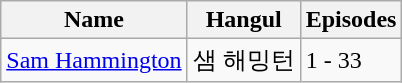<table class="wikitable">
<tr>
<th>Name</th>
<th>Hangul</th>
<th>Episodes</th>
</tr>
<tr>
<td><a href='#'>Sam Hammington</a></td>
<td>샘 해밍턴</td>
<td>1 - 33</td>
</tr>
</table>
